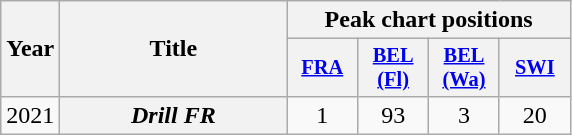<table class="wikitable plainrowheaders" style="text-align:center;">
<tr>
<th scope=col rowspan=2 style="width:1em;">Year</th>
<th scope=col rowspan=2 style="width:9em;">Title</th>
<th scope=col colspan=4>Peak chart positions</th>
</tr>
<tr>
<th scope=col style="width:3em;font-size:85%;"><a href='#'>FRA</a><br></th>
<th scope=col style="width:3em;font-size:85%;"><a href='#'>BEL<br>(Fl)</a><br></th>
<th scope=col style="width:3em;font-size:85%;"><a href='#'>BEL<br>(Wa)</a><br></th>
<th scope=col style="width:3em;font-size:85%;"><a href='#'>SWI</a><br></th>
</tr>
<tr>
<td>2021</td>
<th scope=row><em>Drill FR</em></th>
<td>1</td>
<td>93</td>
<td>3</td>
<td>20</td>
</tr>
</table>
